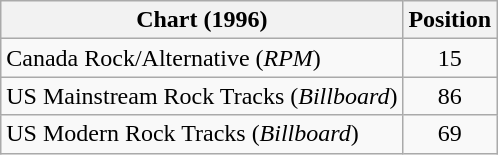<table class="wikitable sortable">
<tr>
<th>Chart (1996)</th>
<th>Position</th>
</tr>
<tr>
<td>Canada Rock/Alternative (<em>RPM</em>)</td>
<td align="center">15</td>
</tr>
<tr>
<td>US Mainstream Rock Tracks (<em>Billboard</em>)</td>
<td align="center">86</td>
</tr>
<tr>
<td>US Modern Rock Tracks (<em>Billboard</em>)</td>
<td align="center">69</td>
</tr>
</table>
